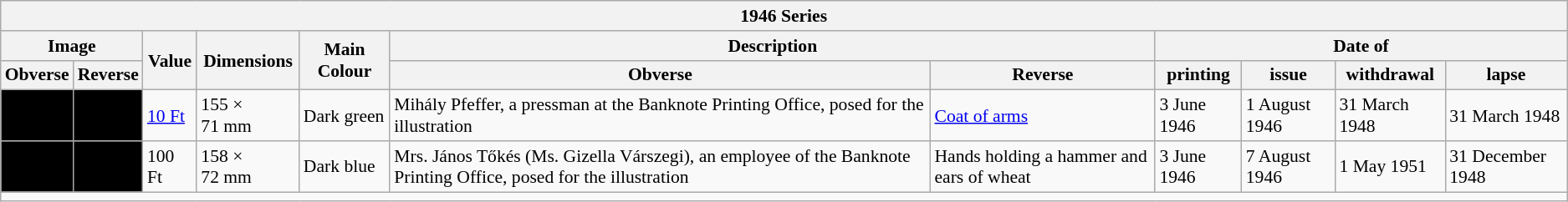<table class="wikitable" style="font-size: 90%">
<tr>
<th colspan="11">1946 Series</th>
</tr>
<tr>
<th colspan="2">Image</th>
<th rowspan="2">Value</th>
<th rowspan="2">Dimensions</th>
<th rowspan="2">Main Colour</th>
<th colspan="2">Description</th>
<th colspan="4">Date of</th>
</tr>
<tr>
<th>Obverse</th>
<th>Reverse</th>
<th>Obverse</th>
<th>Reverse</th>
<th>printing</th>
<th>issue</th>
<th>withdrawal</th>
<th>lapse</th>
</tr>
<tr>
<td align="center" bgcolor="#000000"></td>
<td align="center" bgcolor="#000000"></td>
<td><a href='#'>10 Ft</a></td>
<td>155 × 71 mm</td>
<td>Dark green</td>
<td>Mihály Pfeffer, a pressman at the Banknote Printing Office, posed for the illustration</td>
<td><a href='#'>Coat of arms</a></td>
<td>3 June 1946</td>
<td>1 August 1946</td>
<td>31 March 1948</td>
<td>31 March 1948</td>
</tr>
<tr>
<td align="center" bgcolor="#000000"></td>
<td align="center" bgcolor="#000000"></td>
<td>100 Ft</td>
<td>158 × 72 mm</td>
<td>Dark blue</td>
<td>Mrs. János Tőkés (Ms. Gizella Várszegi), an employee of the Banknote Printing Office, posed for the illustration</td>
<td>Hands holding a hammer and ears of wheat</td>
<td>3 June 1946</td>
<td>7 August 1946</td>
<td>1 May 1951</td>
<td>31 December 1948</td>
</tr>
<tr>
<td colspan="11"></td>
</tr>
</table>
